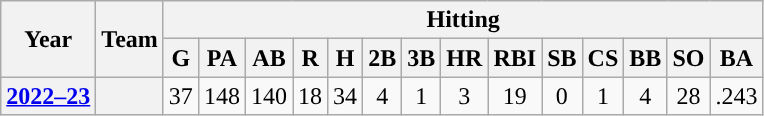<table class="wikitable" style="text-align:center;">
<tr>
<th rowspan="2">Year</th>
<th rowspan="2">Team</th>
<th colspan="14">Hitting</th>
</tr>
<tr>
<th>G</th>
<th>PA</th>
<th>AB</th>
<th>R</th>
<th>H</th>
<th>2B</th>
<th>3B</th>
<th>HR</th>
<th>RBI</th>
<th>SB</th>
<th>CS</th>
<th>BB</th>
<th>SO</th>
<th>BA</th>
</tr>
<tr>
<th><a href='#'>2022–23</a></th>
<th><a href='#'></a></th>
<td>37</td>
<td>148</td>
<td>140</td>
<td>18</td>
<td>34</td>
<td>4</td>
<td>1</td>
<td>3</td>
<td>19</td>
<td>0</td>
<td>1</td>
<td>4</td>
<td>28</td>
<td>.243</td>
</tr>
</table>
